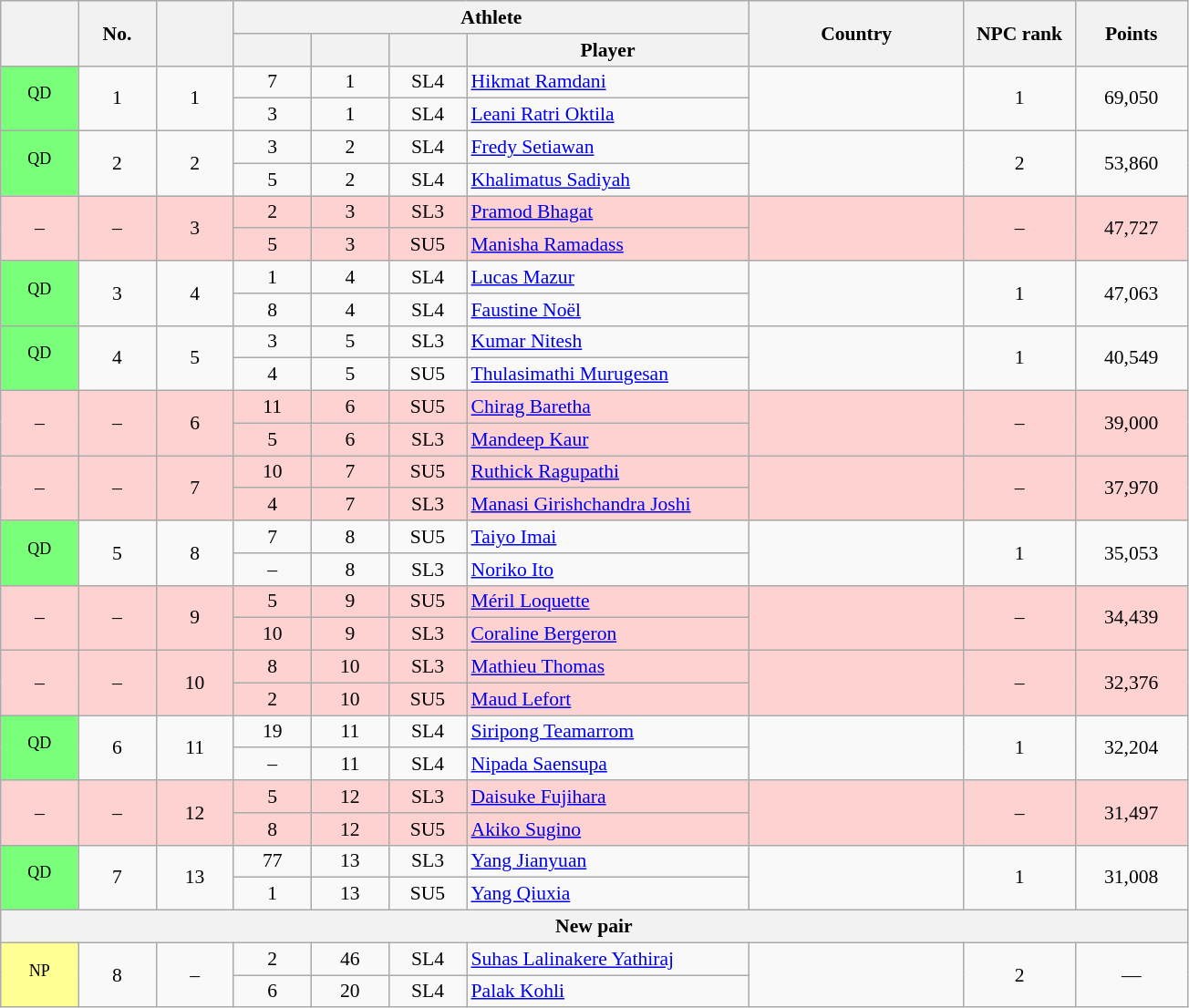<table class="wikitable" style="font-size:90%; text-align:center">
<tr>
<th rowspan="2" width="50"></th>
<th rowspan="2" width="50">No.</th>
<th rowspan="2" width="50"></th>
<th colspan="4">Athlete</th>
<th rowspan="2" width="150">Country</th>
<th rowspan="2" width="75">NPC rank</th>
<th rowspan="2" width="75">Points</th>
</tr>
<tr>
<th width="50"></th>
<th width="50"></th>
<th width="50"></th>
<th width="200">Player</th>
</tr>
<tr>
<td bgcolor="#79FF79" rowspan="2"><sup>QD</sup></td>
<td rowspan="2">1</td>
<td rowspan="2">1</td>
<td>7</td>
<td>1</td>
<td>SL4</td>
<td align="left"><a href='#'>Hikmat Ramdani</a></td>
<td align="left" rowspan="2"></td>
<td rowspan="2">1</td>
<td rowspan="2">69,050</td>
</tr>
<tr>
<td>3</td>
<td>1</td>
<td>SL4</td>
<td align="left"><a href='#'>Leani Ratri Oktila</a></td>
</tr>
<tr>
<td bgcolor="#79FF79" rowspan="2"><sup>QD</sup></td>
<td rowspan="2">2</td>
<td rowspan="2">2</td>
<td>3</td>
<td>2</td>
<td>SL4</td>
<td align="left"><a href='#'>Fredy Setiawan</a></td>
<td align="left" rowspan="2"></td>
<td rowspan="2">2</td>
<td rowspan="2">53,860</td>
</tr>
<tr>
<td>5</td>
<td>2</td>
<td>SL4</td>
<td align="left"><a href='#'>Khalimatus Sadiyah</a></td>
</tr>
<tr bgcolor="#FFD2D2">
<td rowspan="2">–</td>
<td rowspan="2">–</td>
<td rowspan="2">3</td>
<td>2</td>
<td>3</td>
<td>SL3</td>
<td align="left"><a href='#'>Pramod Bhagat</a></td>
<td align="left" rowspan="2"></td>
<td rowspan="2">–</td>
<td rowspan="2">47,727</td>
</tr>
<tr bgcolor="#FFD2D2">
<td>5</td>
<td>3</td>
<td>SU5</td>
<td align="left"><a href='#'>Manisha Ramadass</a></td>
</tr>
<tr>
<td bgcolor="#79FF79" rowspan="2"><sup>QD</sup></td>
<td rowspan="2">3</td>
<td rowspan="2">4</td>
<td>1</td>
<td>4</td>
<td>SL4</td>
<td align="left"><a href='#'>Lucas Mazur</a></td>
<td align="left" rowspan="2"></td>
<td rowspan="2">1</td>
<td rowspan="2">47,063</td>
</tr>
<tr>
<td>8</td>
<td>4</td>
<td>SL4</td>
<td align="left"><a href='#'>Faustine Noël</a></td>
</tr>
<tr>
<td bgcolor="#79FF79" rowspan="2"><sup>QD</sup></td>
<td rowspan="2">4</td>
<td rowspan="2">5</td>
<td>3</td>
<td>5</td>
<td>SL3</td>
<td align="left"><a href='#'>Kumar Nitesh</a></td>
<td align="left" rowspan="2"></td>
<td rowspan="2">1</td>
<td rowspan="2">40,549</td>
</tr>
<tr>
<td>4</td>
<td>5</td>
<td>SU5</td>
<td align="left"><a href='#'>Thulasimathi Murugesan</a></td>
</tr>
<tr bgcolor="#FFD2D2">
<td rowspan="2">–</td>
<td rowspan="2">–</td>
<td rowspan="2">6</td>
<td>11</td>
<td>6</td>
<td>SU5</td>
<td align="left"><a href='#'>Chirag Baretha</a></td>
<td align="left" rowspan="2"></td>
<td rowspan="2">–</td>
<td rowspan="2">39,000</td>
</tr>
<tr bgcolor="#FFD2D2">
<td>5</td>
<td>6</td>
<td>SL3</td>
<td align="left"><a href='#'>Mandeep Kaur</a></td>
</tr>
<tr bgcolor="#FFD2D2">
<td rowspan="2">–</td>
<td rowspan="2">–</td>
<td rowspan="2">7</td>
<td>10</td>
<td>7</td>
<td>SU5</td>
<td align="left"><a href='#'>Ruthick Ragupathi</a></td>
<td align="left" rowspan="2"></td>
<td rowspan="2">–</td>
<td rowspan="2">37,970</td>
</tr>
<tr bgcolor="#FFD2D2">
<td>4</td>
<td>7</td>
<td>SL3</td>
<td align="left"><a href='#'>Manasi Girishchandra Joshi</a></td>
</tr>
<tr>
<td bgcolor="#79FF79" rowspan="2"><sup>QD</sup></td>
<td rowspan="2">5</td>
<td rowspan="2">8</td>
<td>7</td>
<td>8</td>
<td>SU5</td>
<td align="left"><a href='#'>Taiyo Imai</a></td>
<td align="left" rowspan="2"></td>
<td rowspan="2">1</td>
<td rowspan="2">35,053</td>
</tr>
<tr>
<td>–</td>
<td>8</td>
<td>SL3</td>
<td align="left"><a href='#'>Noriko Ito</a></td>
</tr>
<tr bgcolor="#FFD2D2">
<td rowspan="2">–</td>
<td rowspan="2">–</td>
<td rowspan="2">9</td>
<td>5</td>
<td>9</td>
<td>SU5</td>
<td align="left"><a href='#'>Méril Loquette</a></td>
<td align="left" rowspan="2"></td>
<td rowspan="2">–</td>
<td rowspan="2">34,439</td>
</tr>
<tr bgcolor="#FFD2D2">
<td>10</td>
<td>9</td>
<td>SL3</td>
<td align="left"><a href='#'>Coraline Bergeron</a></td>
</tr>
<tr bgcolor="#FFD2D2">
<td rowspan="2">–</td>
<td rowspan="2">–</td>
<td rowspan="2">10</td>
<td>8</td>
<td>10</td>
<td>SL3</td>
<td align="left"><a href='#'>Mathieu Thomas</a></td>
<td align="left" rowspan="2"></td>
<td rowspan="2">–</td>
<td rowspan="2">32,376</td>
</tr>
<tr bgcolor="#FFD2D2">
<td>2</td>
<td>10</td>
<td>SU5</td>
<td align="left"><a href='#'>Maud Lefort</a></td>
</tr>
<tr>
<td bgcolor="#79FF79" rowspan="2"><sup>QD</sup></td>
<td rowspan="2">6</td>
<td rowspan="2">11</td>
<td>19</td>
<td>11</td>
<td>SL4</td>
<td align="left"><a href='#'>Siripong Teamarrom</a></td>
<td align="left" rowspan="2"></td>
<td rowspan="2">1</td>
<td rowspan="2">32,204</td>
</tr>
<tr>
<td>–</td>
<td>11</td>
<td>SL4</td>
<td align="left"><a href='#'>Nipada Saensupa</a></td>
</tr>
<tr bgcolor="#FFD2D2">
<td rowspan="2">–</td>
<td rowspan="2">–</td>
<td rowspan="2">12</td>
<td>5</td>
<td>12</td>
<td>SL3</td>
<td align="left"><a href='#'>Daisuke Fujihara</a></td>
<td align="left" rowspan="2"></td>
<td rowspan="2">–</td>
<td rowspan="2">31,497</td>
</tr>
<tr bgcolor="#FFD2D2">
<td>8</td>
<td>12</td>
<td>SU5</td>
<td align="left"><a href='#'>Akiko Sugino</a></td>
</tr>
<tr>
<td bgcolor="#79FF79" rowspan="2"><sup>QD</sup></td>
<td rowspan="2">7</td>
<td rowspan="2">13</td>
<td>77</td>
<td>13</td>
<td>SL3</td>
<td align="left"><a href='#'>Yang Jianyuan</a></td>
<td align="left" rowspan="2"></td>
<td rowspan="2">1</td>
<td rowspan="2">31,008</td>
</tr>
<tr>
<td>1</td>
<td>13</td>
<td>SU5</td>
<td align="left"><a href='#'>Yang Qiuxia</a></td>
</tr>
<tr>
<th colspan="10">New pair</th>
</tr>
<tr>
<td bgcolor="#FFFF93" rowspan="2"><sup>NP</sup></td>
<td rowspan="2">8</td>
<td rowspan="2">–</td>
<td>2</td>
<td>46</td>
<td>SL4</td>
<td align="left"><a href='#'>Suhas Lalinakere Yathiraj</a></td>
<td align="left" rowspan="2"></td>
<td rowspan="2">2</td>
<td rowspan="2">—</td>
</tr>
<tr>
<td>6</td>
<td>20</td>
<td>SL4</td>
<td align="left"><a href='#'>Palak Kohli</a></td>
</tr>
</table>
